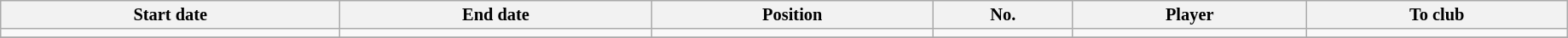<table class="wikitable sortable" style="width:97%; text-align:center; font-size:85%; text-align:centre">
<tr>
<th>Start date</th>
<th>End date</th>
<th>Position</th>
<th>No.</th>
<th>Player</th>
<th>To club</th>
</tr>
<tr>
<td></td>
<td></td>
<td></td>
<td></td>
<td></td>
<td></td>
</tr>
<tr>
</tr>
</table>
